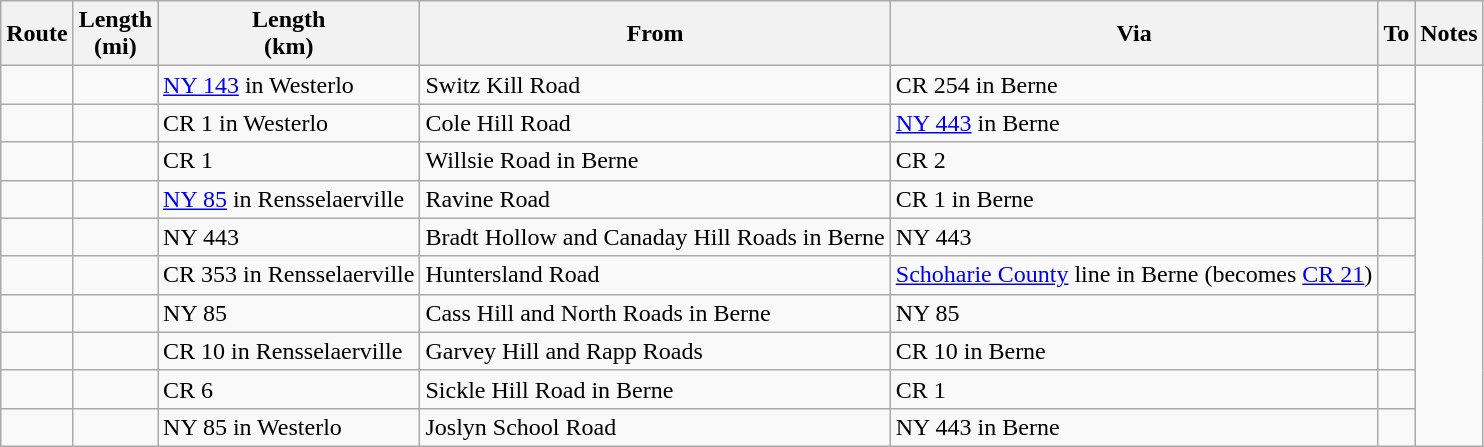<table class="wikitable sortable">
<tr>
<th>Route</th>
<th>Length<br>(mi)</th>
<th>Length<br>(km)</th>
<th class="unsortable">From</th>
<th class="unsortable">Via</th>
<th class="unsortable">To</th>
<th class="unsortable">Notes</th>
</tr>
<tr>
<td id="1"></td>
<td></td>
<td><a href='#'>NY&nbsp;143</a> in Westerlo</td>
<td>Switz Kill Road</td>
<td>CR 254 in Berne</td>
<td></td>
</tr>
<tr>
<td id="2"></td>
<td></td>
<td>CR 1 in Westerlo</td>
<td>Cole Hill Road</td>
<td><a href='#'>NY&nbsp;443</a> in Berne</td>
<td></td>
</tr>
<tr>
<td id="3"></td>
<td></td>
<td>CR 1</td>
<td>Willsie Road in Berne</td>
<td>CR 2</td>
<td></td>
</tr>
<tr>
<td id="6"></td>
<td></td>
<td><a href='#'>NY&nbsp;85</a> in Rensselaerville</td>
<td>Ravine Road</td>
<td>CR 1 in Berne</td>
<td></td>
</tr>
<tr>
<td id="9"></td>
<td></td>
<td>NY 443</td>
<td>Bradt Hollow and Canaday Hill Roads in Berne</td>
<td>NY 443</td>
<td></td>
</tr>
<tr>
<td id="10"></td>
<td></td>
<td>CR 353 in Rensselaerville</td>
<td>Huntersland Road</td>
<td><a href='#'>Schoharie County</a> line in Berne (becomes <a href='#'>CR 21</a>)</td>
<td></td>
</tr>
<tr>
<td id="11"></td>
<td></td>
<td>NY 85</td>
<td>Cass Hill and North Roads in Berne</td>
<td>NY 85</td>
<td></td>
</tr>
<tr>
<td id="12"></td>
<td></td>
<td>CR 10 in Rensselaerville</td>
<td>Garvey Hill and Rapp Roads</td>
<td>CR 10 in Berne</td>
<td></td>
</tr>
<tr>
<td id="13"></td>
<td></td>
<td>CR 6</td>
<td>Sickle Hill Road in Berne</td>
<td>CR 1</td>
<td></td>
</tr>
<tr>
<td id="14"></td>
<td></td>
<td>NY 85 in Westerlo</td>
<td>Joslyn School Road</td>
<td>NY 443 in Berne</td>
<td></td>
</tr>
</table>
